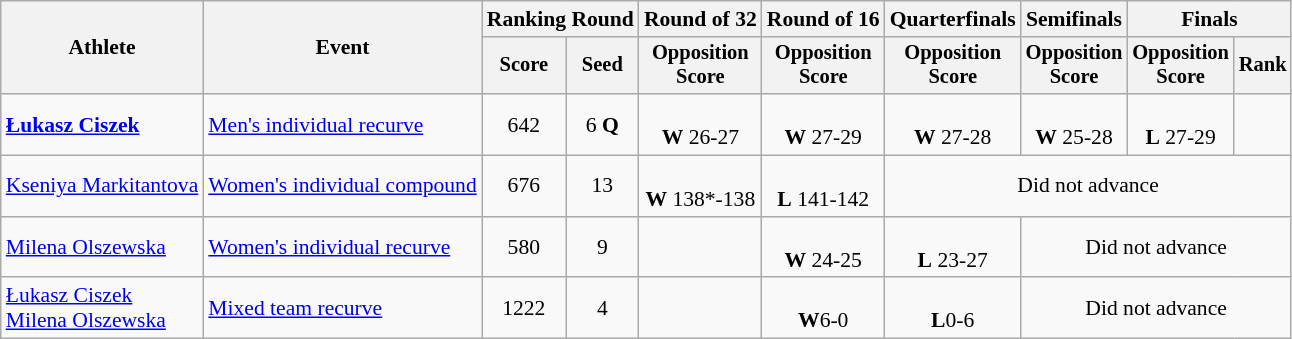<table class="wikitable" style="text-align: center; font-size:90%">
<tr>
<th rowspan="2">Athlete</th>
<th rowspan="2">Event</th>
<th colspan="2">Ranking Round</th>
<th>Round of 32</th>
<th>Round of 16</th>
<th>Quarterfinals</th>
<th>Semifinals</th>
<th colspan="2">Finals</th>
</tr>
<tr style="font-size:95%">
<th>Score</th>
<th>Seed</th>
<th>Opposition<br>Score</th>
<th>Opposition<br>Score</th>
<th>Opposition<br>Score</th>
<th>Opposition<br>Score</th>
<th>Opposition<br>Score</th>
<th>Rank</th>
</tr>
<tr>
<td align=left><strong><a href='#'>Łukasz Ciszek</a></strong></td>
<td align=left><a href='#'>Men's individual recurve</a></td>
<td>642</td>
<td>6 <strong>Q</strong></td>
<td><br><strong>W</strong> 26-27</td>
<td><br><strong>W</strong> 27-29</td>
<td><br><strong>W</strong> 27-28</td>
<td><br><strong>W</strong> 25-28</td>
<td><br><strong>L</strong> 27-29</td>
<td></td>
</tr>
<tr>
<td align=left><a href='#'>Kseniya Markitantova</a></td>
<td align=left><a href='#'>Women's individual compound</a></td>
<td>676</td>
<td>13</td>
<td><br><strong>W</strong> 138*-138</td>
<td><br><strong>L</strong> 141-142</td>
<td Colspan=4>Did not advance</td>
</tr>
<tr>
<td align=left><a href='#'>Milena Olszewska</a></td>
<td align=left><a href='#'>Women's individual recurve</a></td>
<td>580</td>
<td>9</td>
<td></td>
<td><br><strong>W</strong> 24-25</td>
<td><br><strong>L</strong> 23-27</td>
<td colspan=3>Did not advance</td>
</tr>
<tr>
<td align=left><a href='#'>Łukasz Ciszek</a><br><a href='#'>Milena Olszewska</a></td>
<td align=left><a href='#'>Mixed team recurve</a></td>
<td>1222</td>
<td>4</td>
<td></td>
<td><br><strong>W</strong>6-0</td>
<td><br><strong>L</strong>0-6</td>
<td colspan=3>Did not advance</td>
</tr>
</table>
